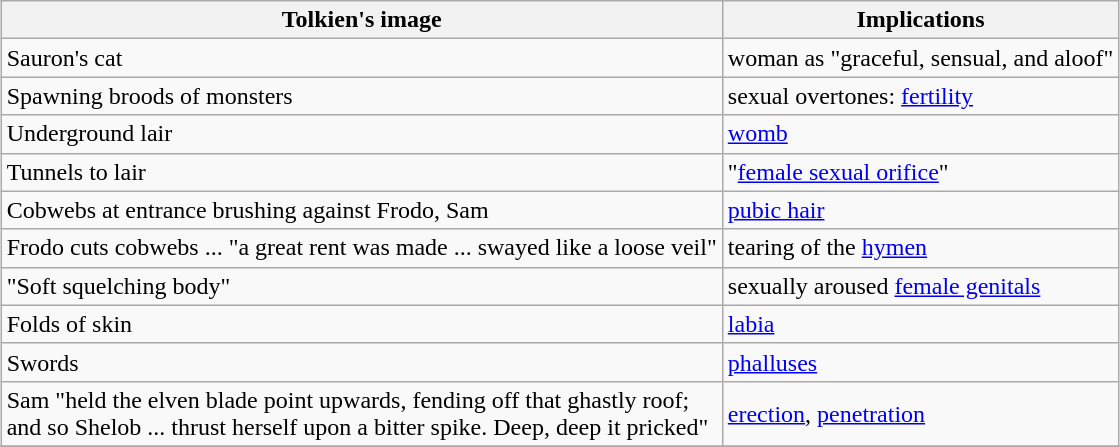<table class="wikitable" style="margin:1em auto;">
<tr>
<th>Tolkien's image</th>
<th>Implications</th>
</tr>
<tr>
<td>Sauron's cat</td>
<td>woman as "graceful, sensual, and aloof"</td>
</tr>
<tr>
<td>Spawning broods of monsters</td>
<td>sexual overtones: <a href='#'>fertility</a></td>
</tr>
<tr>
<td>Underground lair</td>
<td><a href='#'>womb</a></td>
</tr>
<tr>
<td>Tunnels to lair</td>
<td>"<a href='#'>female sexual orifice</a>"</td>
</tr>
<tr>
<td>Cobwebs at entrance brushing against Frodo, Sam</td>
<td><a href='#'>pubic hair</a></td>
</tr>
<tr>
<td>Frodo cuts cobwebs ... "a great rent was made ... swayed like a loose veil"</td>
<td>tearing of the <a href='#'>hymen</a></td>
</tr>
<tr>
<td>"Soft squelching body"</td>
<td>sexually aroused <a href='#'>female genitals</a></td>
</tr>
<tr>
<td>Folds of skin</td>
<td><a href='#'>labia</a></td>
</tr>
<tr>
<td>Swords</td>
<td><a href='#'>phalluses</a></td>
</tr>
<tr>
<td>Sam "held the elven blade point upwards, fending off that ghastly roof;<br>and so Shelob ... thrust herself upon a bitter spike. Deep, deep it pricked"</td>
<td><a href='#'>erection</a>, <a href='#'>penetration</a></td>
</tr>
<tr>
</tr>
</table>
